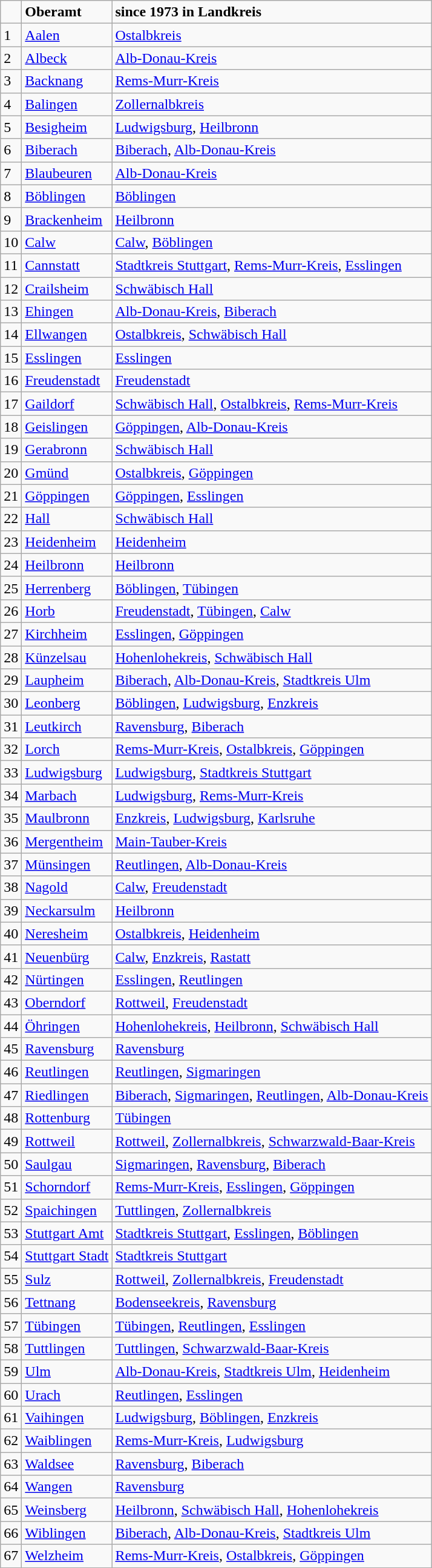<table class="wikitable">
<tr>
<td></td>
<td><strong>Oberamt</strong></td>
<td><strong>since 1973 in Landkreis</strong></td>
</tr>
<tr>
<td>1</td>
<td><a href='#'>Aalen</a></td>
<td><a href='#'>Ostalbkreis</a></td>
</tr>
<tr>
<td>2</td>
<td><a href='#'>Albeck</a></td>
<td><a href='#'>Alb-Donau-Kreis</a></td>
</tr>
<tr>
<td>3</td>
<td><a href='#'>Backnang</a></td>
<td><a href='#'>Rems-Murr-Kreis</a></td>
</tr>
<tr>
<td>4</td>
<td><a href='#'>Balingen</a></td>
<td><a href='#'>Zollernalbkreis</a></td>
</tr>
<tr>
<td>5</td>
<td><a href='#'>Besigheim</a></td>
<td><a href='#'>Ludwigsburg</a>, <a href='#'>Heilbronn</a></td>
</tr>
<tr>
<td>6</td>
<td><a href='#'>Biberach</a></td>
<td><a href='#'>Biberach</a>, <a href='#'>Alb-Donau-Kreis</a></td>
</tr>
<tr>
<td>7</td>
<td><a href='#'>Blaubeuren</a></td>
<td><a href='#'>Alb-Donau-Kreis</a></td>
</tr>
<tr>
<td>8</td>
<td><a href='#'>Böblingen</a></td>
<td><a href='#'>Böblingen</a></td>
</tr>
<tr>
<td>9</td>
<td><a href='#'>Brackenheim</a></td>
<td><a href='#'>Heilbronn</a></td>
</tr>
<tr>
<td>10</td>
<td><a href='#'>Calw</a></td>
<td><a href='#'>Calw</a>, <a href='#'>Böblingen</a></td>
</tr>
<tr>
<td>11</td>
<td><a href='#'>Cannstatt</a></td>
<td><a href='#'>Stadtkreis Stuttgart</a>, <a href='#'>Rems-Murr-Kreis</a>, <a href='#'>Esslingen</a></td>
</tr>
<tr>
<td>12</td>
<td><a href='#'>Crailsheim</a></td>
<td><a href='#'>Schwäbisch Hall</a></td>
</tr>
<tr>
<td>13</td>
<td><a href='#'>Ehingen</a></td>
<td><a href='#'>Alb-Donau-Kreis</a>, <a href='#'>Biberach</a></td>
</tr>
<tr>
<td>14</td>
<td><a href='#'>Ellwangen</a></td>
<td><a href='#'>Ostalbkreis</a>, <a href='#'>Schwäbisch Hall</a></td>
</tr>
<tr>
<td>15</td>
<td><a href='#'>Esslingen</a></td>
<td><a href='#'>Esslingen</a></td>
</tr>
<tr>
<td>16</td>
<td><a href='#'>Freudenstadt</a></td>
<td><a href='#'>Freudenstadt</a></td>
</tr>
<tr>
<td>17</td>
<td><a href='#'>Gaildorf</a></td>
<td><a href='#'>Schwäbisch Hall</a>, <a href='#'>Ostalbkreis</a>, <a href='#'>Rems-Murr-Kreis</a></td>
</tr>
<tr>
<td>18</td>
<td><a href='#'>Geislingen</a></td>
<td><a href='#'>Göppingen</a>, <a href='#'>Alb-Donau-Kreis</a></td>
</tr>
<tr>
<td>19</td>
<td><a href='#'>Gerabronn</a></td>
<td><a href='#'>Schwäbisch Hall</a></td>
</tr>
<tr>
<td>20</td>
<td><a href='#'>Gmünd</a></td>
<td><a href='#'>Ostalbkreis</a>, <a href='#'>Göppingen</a></td>
</tr>
<tr>
<td>21</td>
<td><a href='#'>Göppingen</a></td>
<td><a href='#'>Göppingen</a>, <a href='#'>Esslingen</a></td>
</tr>
<tr>
<td>22</td>
<td><a href='#'>Hall</a></td>
<td><a href='#'>Schwäbisch Hall</a></td>
</tr>
<tr>
<td>23</td>
<td><a href='#'>Heidenheim</a></td>
<td><a href='#'>Heidenheim</a></td>
</tr>
<tr>
<td>24</td>
<td><a href='#'>Heilbronn</a></td>
<td><a href='#'>Heilbronn</a></td>
</tr>
<tr>
<td>25</td>
<td><a href='#'>Herrenberg</a></td>
<td><a href='#'>Böblingen</a>, <a href='#'>Tübingen</a></td>
</tr>
<tr>
<td>26</td>
<td><a href='#'>Horb</a></td>
<td><a href='#'>Freudenstadt</a>, <a href='#'>Tübingen</a>, <a href='#'>Calw</a></td>
</tr>
<tr>
<td>27</td>
<td><a href='#'>Kirchheim</a></td>
<td><a href='#'>Esslingen</a>, <a href='#'>Göppingen</a></td>
</tr>
<tr>
<td>28</td>
<td><a href='#'>Künzelsau</a></td>
<td><a href='#'>Hohenlohekreis</a>, <a href='#'>Schwäbisch Hall</a></td>
</tr>
<tr>
<td>29</td>
<td><a href='#'>Laupheim</a></td>
<td><a href='#'>Biberach</a>, <a href='#'>Alb-Donau-Kreis</a>, <a href='#'>Stadtkreis Ulm</a></td>
</tr>
<tr>
<td>30</td>
<td><a href='#'>Leonberg</a></td>
<td><a href='#'>Böblingen</a>, <a href='#'>Ludwigsburg</a>, <a href='#'>Enzkreis</a></td>
</tr>
<tr>
<td>31</td>
<td><a href='#'>Leutkirch</a></td>
<td><a href='#'>Ravensburg</a>, <a href='#'>Biberach</a></td>
</tr>
<tr>
<td>32</td>
<td><a href='#'>Lorch</a></td>
<td><a href='#'>Rems-Murr-Kreis</a>, <a href='#'>Ostalbkreis</a>, <a href='#'>Göppingen</a></td>
</tr>
<tr>
<td>33</td>
<td><a href='#'>Ludwigsburg</a></td>
<td><a href='#'>Ludwigsburg</a>, <a href='#'>Stadtkreis Stuttgart</a></td>
</tr>
<tr>
<td>34</td>
<td><a href='#'>Marbach</a></td>
<td><a href='#'>Ludwigsburg</a>, <a href='#'>Rems-Murr-Kreis</a></td>
</tr>
<tr>
<td>35</td>
<td><a href='#'>Maulbronn</a></td>
<td><a href='#'>Enzkreis</a>, <a href='#'>Ludwigsburg</a>, <a href='#'>Karlsruhe</a></td>
</tr>
<tr>
<td>36</td>
<td><a href='#'>Mergentheim</a></td>
<td><a href='#'>Main-Tauber-Kreis</a></td>
</tr>
<tr>
<td>37</td>
<td><a href='#'>Münsingen</a></td>
<td><a href='#'>Reutlingen</a>, <a href='#'>Alb-Donau-Kreis</a></td>
</tr>
<tr>
<td>38</td>
<td><a href='#'>Nagold</a></td>
<td><a href='#'>Calw</a>, <a href='#'>Freudenstadt</a></td>
</tr>
<tr>
<td>39</td>
<td><a href='#'>Neckarsulm</a></td>
<td><a href='#'>Heilbronn</a></td>
</tr>
<tr>
<td>40</td>
<td><a href='#'>Neresheim</a></td>
<td><a href='#'>Ostalbkreis</a>, <a href='#'>Heidenheim</a></td>
</tr>
<tr>
<td>41</td>
<td><a href='#'>Neuenbürg</a></td>
<td><a href='#'>Calw</a>, <a href='#'>Enzkreis</a>, <a href='#'>Rastatt</a></td>
</tr>
<tr>
<td>42</td>
<td><a href='#'>Nürtingen</a></td>
<td><a href='#'>Esslingen</a>, <a href='#'>Reutlingen</a></td>
</tr>
<tr>
<td>43</td>
<td><a href='#'>Oberndorf</a></td>
<td><a href='#'>Rottweil</a>, <a href='#'>Freudenstadt</a></td>
</tr>
<tr>
<td>44</td>
<td><a href='#'>Öhringen</a></td>
<td><a href='#'>Hohenlohekreis</a>, <a href='#'>Heilbronn</a>, <a href='#'>Schwäbisch Hall</a></td>
</tr>
<tr>
<td>45</td>
<td><a href='#'>Ravensburg</a></td>
<td><a href='#'>Ravensburg</a></td>
</tr>
<tr>
<td>46</td>
<td><a href='#'>Reutlingen</a></td>
<td><a href='#'>Reutlingen</a>, <a href='#'>Sigmaringen</a></td>
</tr>
<tr>
<td>47</td>
<td><a href='#'>Riedlingen</a></td>
<td><a href='#'>Biberach</a>, <a href='#'>Sigmaringen</a>, <a href='#'>Reutlingen</a>, <a href='#'>Alb-Donau-Kreis</a></td>
</tr>
<tr>
<td>48</td>
<td><a href='#'>Rottenburg</a></td>
<td><a href='#'>Tübingen</a></td>
</tr>
<tr>
<td>49</td>
<td><a href='#'>Rottweil</a></td>
<td><a href='#'>Rottweil</a>, <a href='#'>Zollernalbkreis</a>, <a href='#'>Schwarzwald-Baar-Kreis</a></td>
</tr>
<tr>
<td>50</td>
<td><a href='#'>Saulgau</a></td>
<td><a href='#'>Sigmaringen</a>, <a href='#'>Ravensburg</a>, <a href='#'>Biberach</a></td>
</tr>
<tr>
<td>51</td>
<td><a href='#'>Schorndorf</a></td>
<td><a href='#'>Rems-Murr-Kreis</a>, <a href='#'>Esslingen</a>, <a href='#'>Göppingen</a></td>
</tr>
<tr>
<td>52</td>
<td><a href='#'>Spaichingen</a></td>
<td><a href='#'>Tuttlingen</a>, <a href='#'>Zollernalbkreis</a></td>
</tr>
<tr>
<td>53</td>
<td><a href='#'>Stuttgart Amt</a></td>
<td><a href='#'>Stadtkreis Stuttgart</a>, <a href='#'>Esslingen</a>, <a href='#'>Böblingen</a></td>
</tr>
<tr>
<td>54</td>
<td><a href='#'>Stuttgart Stadt</a></td>
<td><a href='#'>Stadtkreis Stuttgart</a></td>
</tr>
<tr>
<td>55</td>
<td><a href='#'>Sulz</a></td>
<td><a href='#'>Rottweil</a>, <a href='#'>Zollernalbkreis</a>, <a href='#'>Freudenstadt</a></td>
</tr>
<tr>
<td>56</td>
<td><a href='#'>Tettnang</a></td>
<td><a href='#'>Bodenseekreis</a>, <a href='#'>Ravensburg</a></td>
</tr>
<tr>
<td>57</td>
<td><a href='#'>Tübingen</a></td>
<td><a href='#'>Tübingen</a>, <a href='#'>Reutlingen</a>, <a href='#'>Esslingen</a></td>
</tr>
<tr>
<td>58</td>
<td><a href='#'>Tuttlingen</a></td>
<td><a href='#'>Tuttlingen</a>, <a href='#'>Schwarzwald-Baar-Kreis</a></td>
</tr>
<tr>
<td>59</td>
<td><a href='#'>Ulm</a></td>
<td><a href='#'>Alb-Donau-Kreis</a>, <a href='#'>Stadtkreis Ulm</a>, <a href='#'>Heidenheim</a></td>
</tr>
<tr>
<td>60</td>
<td><a href='#'>Urach</a></td>
<td><a href='#'>Reutlingen</a>, <a href='#'>Esslingen</a></td>
</tr>
<tr>
<td>61</td>
<td><a href='#'>Vaihingen</a></td>
<td><a href='#'>Ludwigsburg</a>, <a href='#'>Böblingen</a>, <a href='#'>Enzkreis</a></td>
</tr>
<tr>
<td>62</td>
<td><a href='#'>Waiblingen</a></td>
<td><a href='#'>Rems-Murr-Kreis</a>, <a href='#'>Ludwigsburg</a></td>
</tr>
<tr>
<td>63</td>
<td><a href='#'>Waldsee</a></td>
<td><a href='#'>Ravensburg</a>, <a href='#'>Biberach</a></td>
</tr>
<tr>
<td>64</td>
<td><a href='#'>Wangen</a></td>
<td><a href='#'>Ravensburg</a></td>
</tr>
<tr>
<td>65</td>
<td><a href='#'>Weinsberg</a></td>
<td><a href='#'>Heilbronn</a>, <a href='#'>Schwäbisch Hall</a>, <a href='#'>Hohenlohekreis</a></td>
</tr>
<tr>
<td>66</td>
<td><a href='#'>Wiblingen</a></td>
<td><a href='#'>Biberach</a>, <a href='#'>Alb-Donau-Kreis</a>, <a href='#'>Stadtkreis Ulm</a></td>
</tr>
<tr>
<td>67</td>
<td><a href='#'>Welzheim</a></td>
<td><a href='#'>Rems-Murr-Kreis</a>, <a href='#'>Ostalbkreis</a>, <a href='#'>Göppingen</a></td>
</tr>
</table>
